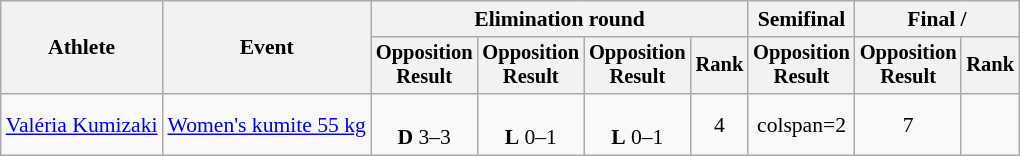<table class=wikitable style=font-size:90%;text-align:center>
<tr>
<th rowspan=2>Athlete</th>
<th rowspan=2>Event</th>
<th colspan=4>Elimination round</th>
<th>Semifinal</th>
<th colspan=2>Final / </th>
</tr>
<tr style=font-size:95%>
<th>Opposition<br>Result</th>
<th>Opposition<br>Result</th>
<th>Opposition<br>Result</th>
<th>Rank</th>
<th>Opposition<br>Result</th>
<th>Opposition<br>Result</th>
<th>Rank</th>
</tr>
<tr>
<td align=left><a href='#'>Valéria Kumizaki</a></td>
<td align=left><a href='#'>Women's kumite 55 kg</a></td>
<td><br><strong>D</strong> 3–3</td>
<td><br><strong>L</strong> 0–1</td>
<td><br><strong>L</strong> 0–1</td>
<td>4</td>
<td>colspan=2 </td>
<td>7</td>
</tr>
</table>
